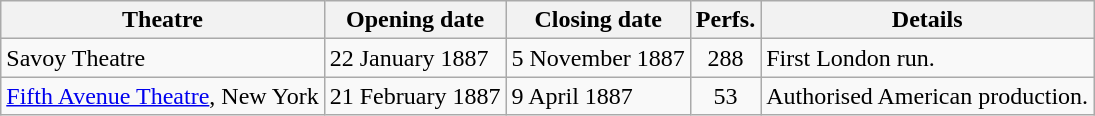<table class="wikitable">
<tr>
<th>Theatre</th>
<th>Opening date</th>
<th>Closing date</th>
<th>Perfs.</th>
<th>Details</th>
</tr>
<tr>
<td nowrap>Savoy Theatre</td>
<td>22 January 1887</td>
<td>5 November 1887</td>
<td align=center>288</td>
<td>First London run.</td>
</tr>
<tr>
<td><a href='#'>Fifth Avenue Theatre</a>, New York</td>
<td>21 February 1887</td>
<td>9 April 1887</td>
<td align=center>53</td>
<td>Authorised American production.</td>
</tr>
</table>
